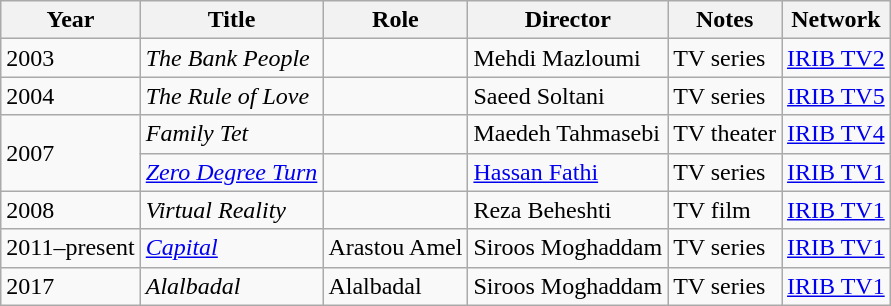<table class="wikitable sortable">
<tr>
<th>Year</th>
<th>Title</th>
<th>Role</th>
<th>Director</th>
<th>Notes</th>
<th>Network</th>
</tr>
<tr>
<td>2003</td>
<td><em>The Bank People</em></td>
<td></td>
<td>Mehdi Mazloumi</td>
<td>TV series</td>
<td><a href='#'>IRIB TV2</a></td>
</tr>
<tr>
<td>2004</td>
<td><em>The Rule of Love</em></td>
<td></td>
<td>Saeed Soltani</td>
<td>TV series</td>
<td><a href='#'>IRIB TV5</a></td>
</tr>
<tr>
<td rowspan="2">2007</td>
<td><em>Family Tet</em></td>
<td></td>
<td>Maedeh Tahmasebi</td>
<td>TV theater</td>
<td><a href='#'>IRIB TV4</a></td>
</tr>
<tr>
<td><em><a href='#'>Zero Degree Turn</a></em></td>
<td></td>
<td><a href='#'>Hassan Fathi</a></td>
<td>TV series</td>
<td><a href='#'>IRIB TV1</a></td>
</tr>
<tr>
<td>2008</td>
<td><em>Virtual Reality</em></td>
<td></td>
<td>Reza Beheshti</td>
<td>TV film</td>
<td><a href='#'>IRIB TV1</a></td>
</tr>
<tr>
<td>2011–present</td>
<td><em><a href='#'>Capital</a></em></td>
<td>Arastou Amel</td>
<td>Siroos Moghaddam</td>
<td>TV series</td>
<td><a href='#'>IRIB TV1</a></td>
</tr>
<tr>
<td>2017</td>
<td><em>Alalbadal</em></td>
<td>Alalbadal</td>
<td>Siroos Moghaddam</td>
<td>TV series</td>
<td><a href='#'>IRIB TV1</a></td>
</tr>
</table>
